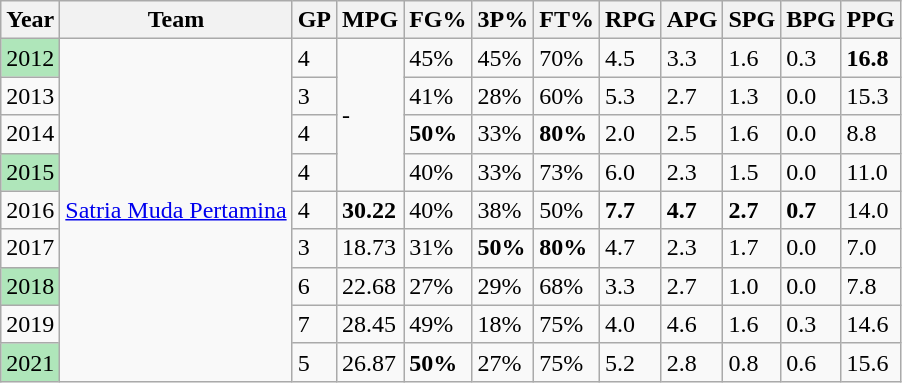<table class="wikitable sortable">
<tr>
<th>Year</th>
<th>Team</th>
<th>GP</th>
<th>MPG</th>
<th>FG%</th>
<th>3P%</th>
<th>FT%</th>
<th>RPG</th>
<th>APG</th>
<th>SPG</th>
<th>BPG</th>
<th>PPG</th>
</tr>
<tr>
<td style="text-align:left; background:#afe6ba;">2012</td>
<td rowspan="9"><a href='#'>Satria Muda Pertamina</a></td>
<td>4</td>
<td rowspan="4">-</td>
<td>45%</td>
<td>45%</td>
<td>70%</td>
<td>4.5</td>
<td>3.3</td>
<td>1.6</td>
<td>0.3</td>
<td><strong>16.8</strong></td>
</tr>
<tr>
<td>2013</td>
<td>3</td>
<td>41%</td>
<td>28%</td>
<td>60%</td>
<td>5.3</td>
<td>2.7</td>
<td>1.3</td>
<td>0.0</td>
<td>15.3</td>
</tr>
<tr>
<td>2014</td>
<td>4</td>
<td><strong>50%</strong></td>
<td>33%</td>
<td><strong>80%</strong></td>
<td>2.0</td>
<td>2.5</td>
<td>1.6</td>
<td>0.0</td>
<td>8.8</td>
</tr>
<tr>
<td style="text-align:left; background:#afe6ba;">2015</td>
<td>4</td>
<td>40%</td>
<td>33%</td>
<td>73%</td>
<td>6.0</td>
<td>2.3</td>
<td>1.5</td>
<td>0.0</td>
<td>11.0</td>
</tr>
<tr>
<td>2016</td>
<td>4</td>
<td><strong>30.22</strong></td>
<td>40%</td>
<td>38%</td>
<td>50%</td>
<td><strong>7.7</strong></td>
<td><strong>4.7</strong></td>
<td><strong>2.7</strong></td>
<td><strong>0.7</strong></td>
<td>14.0</td>
</tr>
<tr>
<td>2017</td>
<td>3</td>
<td>18.73</td>
<td>31%</td>
<td><strong>50%</strong></td>
<td><strong>80%</strong></td>
<td>4.7</td>
<td>2.3</td>
<td>1.7</td>
<td>0.0</td>
<td>7.0</td>
</tr>
<tr>
<td style="text-align:left; background:#afe6ba;">2018</td>
<td>6</td>
<td>22.68</td>
<td>27%</td>
<td>29%</td>
<td>68%</td>
<td>3.3</td>
<td>2.7</td>
<td>1.0</td>
<td>0.0</td>
<td>7.8</td>
</tr>
<tr>
<td>2019</td>
<td>7</td>
<td>28.45</td>
<td>49%</td>
<td>18%</td>
<td>75%</td>
<td>4.0</td>
<td>4.6</td>
<td>1.6</td>
<td>0.3</td>
<td>14.6</td>
</tr>
<tr>
<td style="text-align:left; background:#afe6ba;">2021</td>
<td>5</td>
<td>26.87</td>
<td><strong>50%</strong></td>
<td>27%</td>
<td>75%</td>
<td>5.2</td>
<td>2.8</td>
<td>0.8</td>
<td>0.6</td>
<td>15.6</td>
</tr>
</table>
